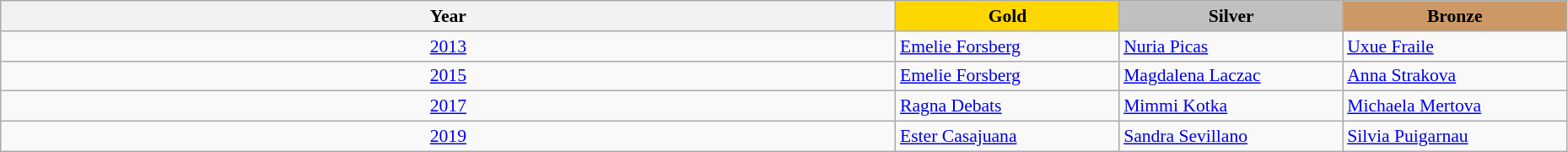<table class="wikitable" style="width:98%; font-size:90%">
<tr>
<th>Year</th>
<th style="width:170px; background:gold">Gold</th>
<th style="width:170px; background:silver">Silver</th>
<th style="width:170px; background:#cc9966">Bronze</th>
</tr>
<tr>
<td align=center><a href='#'>2013</a></td>
<td> <a href='#'>Emelie Forsberg</a></td>
<td> <a href='#'>Nuria Picas</a></td>
<td> <a href='#'>Uxue Fraile</a></td>
</tr>
<tr>
<td align=center><a href='#'>2015</a></td>
<td> <a href='#'>Emelie Forsberg</a></td>
<td> <a href='#'>Magdalena Laczac</a></td>
<td> <a href='#'>Anna Strakova</a></td>
</tr>
<tr>
<td align=center><a href='#'>2017</a></td>
<td> <a href='#'>Ragna Debats</a></td>
<td> <a href='#'>Mimmi Kotka</a></td>
<td> <a href='#'>Michaela Mertova</a></td>
</tr>
<tr>
<td align=center><a href='#'>2019</a></td>
<td> <a href='#'>Ester Casajuana</a></td>
<td> <a href='#'>Sandra Sevillano</a></td>
<td> <a href='#'>Silvia Puigarnau</a></td>
</tr>
</table>
